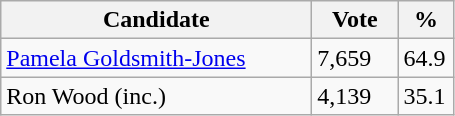<table class="wikitable">
<tr>
<th bgcolor="#DDDDFF" width="200px">Candidate</th>
<th bgcolor="#DDDDFF" width="50px">Vote</th>
<th bgcolor="#DDDDFF" width="30px">%</th>
</tr>
<tr>
<td><a href='#'>Pamela Goldsmith-Jones</a></td>
<td>7,659</td>
<td>64.9</td>
</tr>
<tr>
<td>Ron Wood (inc.)</td>
<td>4,139</td>
<td>35.1</td>
</tr>
</table>
